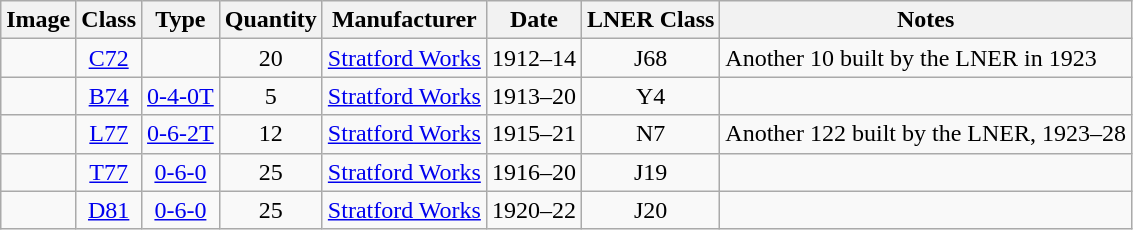<table class="wikitable" style=text-align:center>
<tr>
<th>Image</th>
<th>Class</th>
<th>Type</th>
<th>Quantity</th>
<th>Manufacturer</th>
<th>Date</th>
<th>LNER Class</th>
<th>Notes</th>
</tr>
<tr>
<td></td>
<td><a href='#'>C72</a></td>
<td></td>
<td>20</td>
<td><a href='#'>Stratford Works</a></td>
<td>1912–14</td>
<td>J68</td>
<td align=left> Another 10 built by the LNER in 1923</td>
</tr>
<tr>
<td></td>
<td><a href='#'>B74</a></td>
<td><a href='#'>0-4-0T</a></td>
<td>5</td>
<td><a href='#'>Stratford Works</a></td>
<td>1913–20</td>
<td>Y4</td>
<td align=left></td>
</tr>
<tr>
<td></td>
<td><a href='#'>L77</a></td>
<td><a href='#'>0-6-2T</a></td>
<td>12</td>
<td><a href='#'>Stratford Works</a></td>
<td>1915–21</td>
<td>N7</td>
<td align=left> Another 122 built by the LNER, 1923–28</td>
</tr>
<tr>
<td></td>
<td><a href='#'>T77</a></td>
<td><a href='#'>0-6-0</a></td>
<td>25</td>
<td><a href='#'>Stratford Works</a></td>
<td>1916–20</td>
<td>J19</td>
<td align=left></td>
</tr>
<tr>
<td></td>
<td><a href='#'>D81</a></td>
<td><a href='#'>0-6-0</a></td>
<td>25</td>
<td><a href='#'>Stratford Works</a></td>
<td>1920–22</td>
<td>J20</td>
<td align=left></td>
</tr>
</table>
